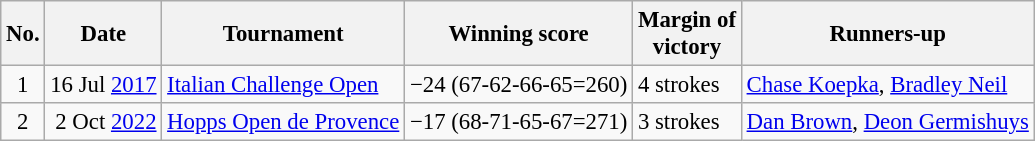<table class="wikitable" style="font-size:95%;">
<tr>
<th>No.</th>
<th>Date</th>
<th>Tournament</th>
<th>Winning score</th>
<th>Margin of<br>victory</th>
<th>Runners-up</th>
</tr>
<tr>
<td align=center>1</td>
<td align=right>16 Jul <a href='#'>2017</a></td>
<td><a href='#'>Italian Challenge Open</a></td>
<td>−24 (67-62-66-65=260)</td>
<td>4 strokes</td>
<td> <a href='#'>Chase Koepka</a>,  <a href='#'>Bradley Neil</a></td>
</tr>
<tr>
<td align=center>2</td>
<td align=right>2 Oct <a href='#'>2022</a></td>
<td><a href='#'>Hopps Open de Provence</a></td>
<td>−17 (68-71-65-67=271)</td>
<td>3 strokes</td>
<td> <a href='#'>Dan Brown</a>,  <a href='#'>Deon Germishuys</a></td>
</tr>
</table>
